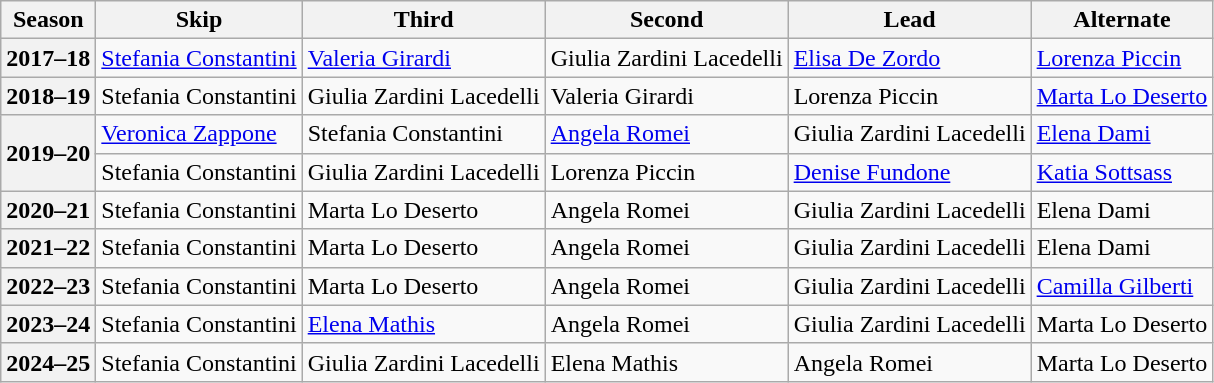<table class="wikitable">
<tr>
<th scope="col">Season</th>
<th scope="col">Skip</th>
<th scope="col">Third</th>
<th scope="col">Second</th>
<th scope="col">Lead</th>
<th scope="col">Alternate</th>
</tr>
<tr>
<th scope="row">2017–18</th>
<td><a href='#'>Stefania Constantini</a></td>
<td><a href='#'>Valeria Girardi</a></td>
<td>Giulia Zardini Lacedelli</td>
<td><a href='#'>Elisa De Zordo</a></td>
<td><a href='#'>Lorenza Piccin</a></td>
</tr>
<tr>
<th scope="row">2018–19</th>
<td>Stefania Constantini</td>
<td>Giulia Zardini Lacedelli</td>
<td>Valeria Girardi</td>
<td>Lorenza Piccin</td>
<td><a href='#'>Marta Lo Deserto</a></td>
</tr>
<tr>
<th scope="row" rowspan=2>2019–20</th>
<td><a href='#'>Veronica Zappone</a></td>
<td>Stefania Constantini</td>
<td><a href='#'>Angela Romei</a></td>
<td>Giulia Zardini Lacedelli</td>
<td><a href='#'>Elena Dami</a></td>
</tr>
<tr>
<td>Stefania Constantini</td>
<td>Giulia Zardini Lacedelli</td>
<td>Lorenza Piccin</td>
<td><a href='#'>Denise Fundone</a></td>
<td><a href='#'>Katia Sottsass</a></td>
</tr>
<tr>
<th scope="row">2020–21</th>
<td>Stefania Constantini</td>
<td>Marta Lo Deserto</td>
<td>Angela Romei</td>
<td>Giulia Zardini Lacedelli</td>
<td>Elena Dami</td>
</tr>
<tr>
<th scope="row">2021–22</th>
<td>Stefania Constantini</td>
<td>Marta Lo Deserto</td>
<td>Angela Romei</td>
<td>Giulia Zardini Lacedelli</td>
<td>Elena Dami</td>
</tr>
<tr>
<th scope="row">2022–23</th>
<td>Stefania Constantini</td>
<td>Marta Lo Deserto</td>
<td>Angela Romei</td>
<td>Giulia Zardini Lacedelli</td>
<td><a href='#'>Camilla Gilberti</a></td>
</tr>
<tr>
<th scope="row">2023–24</th>
<td>Stefania Constantini</td>
<td><a href='#'>Elena Mathis</a></td>
<td>Angela Romei</td>
<td>Giulia Zardini Lacedelli</td>
<td>Marta Lo Deserto</td>
</tr>
<tr>
<th scope="row">2024–25</th>
<td>Stefania Constantini</td>
<td>Giulia Zardini Lacedelli</td>
<td>Elena Mathis</td>
<td>Angela Romei</td>
<td>Marta Lo Deserto</td>
</tr>
</table>
